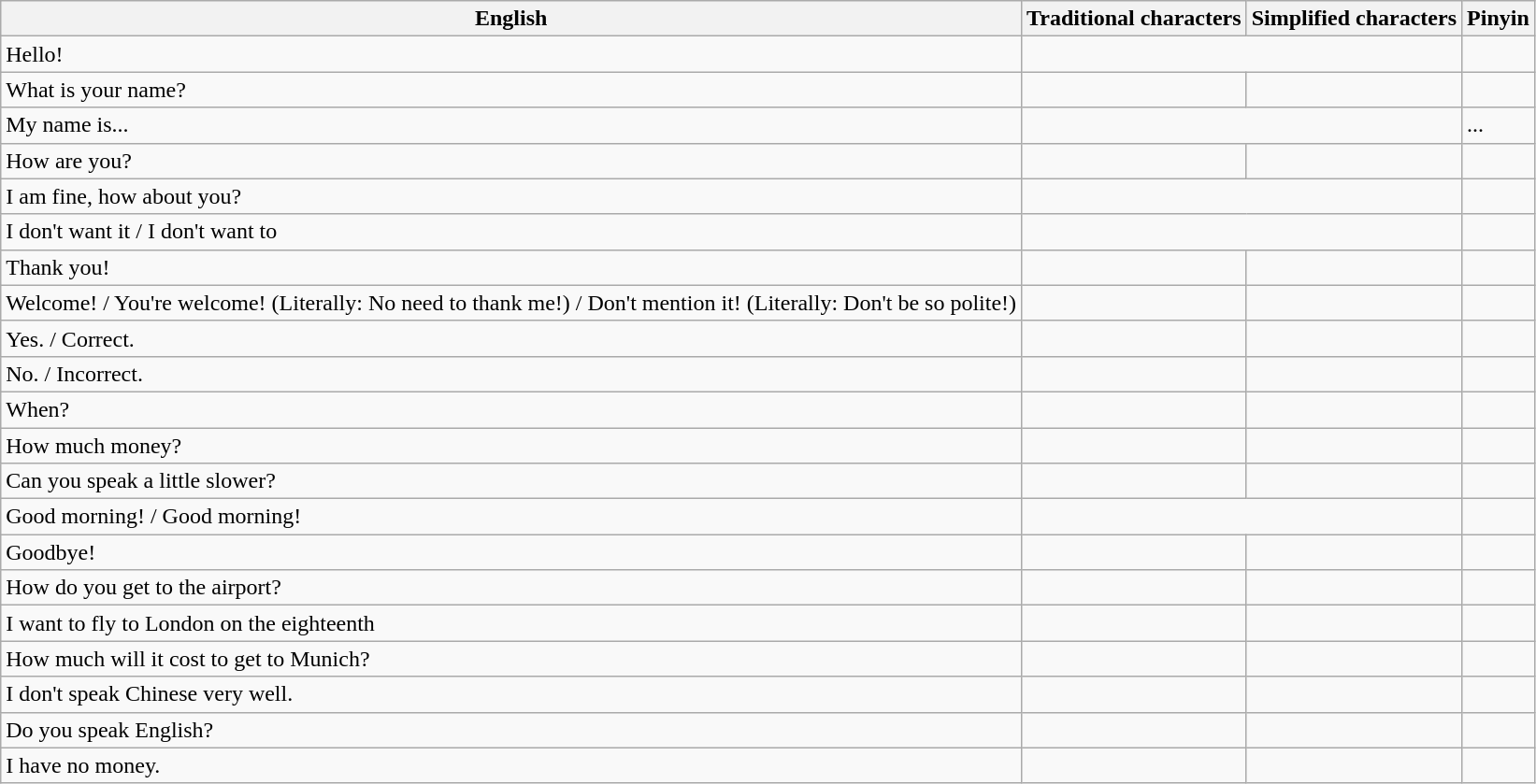<table class="wikitable">
<tr>
<th>English</th>
<th>Traditional characters</th>
<th>Simplified characters</th>
<th>Pinyin</th>
</tr>
<tr>
<td>Hello!</td>
<td colspan="2" style="text-align: center;"></td>
<td></td>
</tr>
<tr>
<td>What is your name?</td>
<td></td>
<td></td>
<td></td>
</tr>
<tr>
<td>My name is...</td>
<td colspan="2" style="text-align: center;"></td>
<td> ...</td>
</tr>
<tr>
<td>How are you?</td>
<td></td>
<td></td>
<td></td>
</tr>
<tr>
<td>I am fine, how about you?</td>
<td colspan="2" style="text-align: center;"></td>
<td></td>
</tr>
<tr>
<td>I don't want it / I don't want to</td>
<td colspan="2" style="text-align: center;"></td>
<td></td>
</tr>
<tr>
<td>Thank you!</td>
<td></td>
<td></td>
<td></td>
</tr>
<tr>
<td>Welcome! / You're welcome! (Literally: No need to thank me!) / Don't mention it! (Literally: Don't be so polite!)</td>
<td></td>
<td></td>
<td></td>
</tr>
<tr>
<td>Yes. / Correct.</td>
<td></td>
<td></td>
<td></td>
</tr>
<tr>
<td>No. / Incorrect.</td>
<td></td>
<td></td>
<td></td>
</tr>
<tr>
<td>When?</td>
<td></td>
<td></td>
<td></td>
</tr>
<tr>
<td>How much money?</td>
<td></td>
<td></td>
<td></td>
</tr>
<tr>
<td>Can you speak a little slower?</td>
<td></td>
<td></td>
<td></td>
</tr>
<tr>
<td>Good morning! / Good morning!</td>
<td colspan="2" style="text-align: center;"></td>
<td></td>
</tr>
<tr>
<td>Goodbye!</td>
<td></td>
<td></td>
<td></td>
</tr>
<tr>
<td>How do you get to the airport?</td>
<td></td>
<td></td>
<td></td>
</tr>
<tr>
<td>I want to fly to London on the eighteenth</td>
<td></td>
<td></td>
<td></td>
</tr>
<tr>
<td>How much will it cost to get to Munich?</td>
<td></td>
<td></td>
<td></td>
</tr>
<tr>
<td>I don't speak Chinese very well.</td>
<td></td>
<td></td>
<td></td>
</tr>
<tr>
<td>Do you speak English?</td>
<td></td>
<td></td>
<td></td>
</tr>
<tr>
<td>I have no money.</td>
<td></td>
<td></td>
<td></td>
</tr>
</table>
